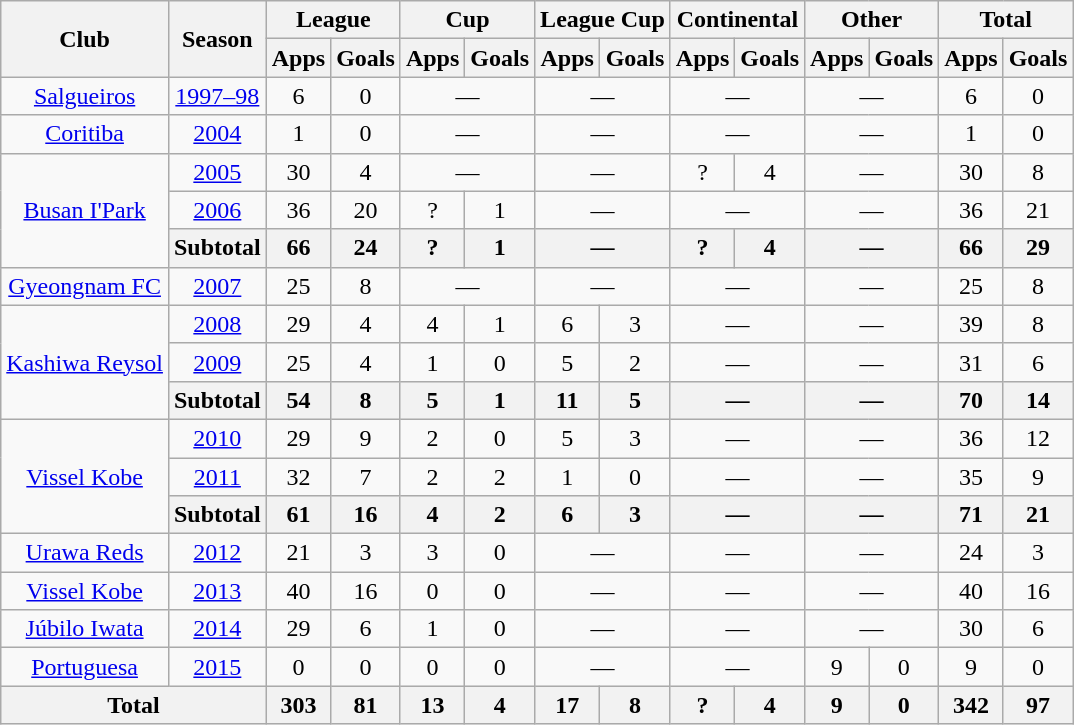<table class="wikitable" style="text-align:center;">
<tr>
<th rowspan=2>Club</th>
<th rowspan=2>Season</th>
<th colspan=2>League</th>
<th colspan=2>Cup</th>
<th colspan=2>League Cup</th>
<th colspan=2>Continental</th>
<th colspan=2>Other</th>
<th colspan=2>Total</th>
</tr>
<tr>
<th>Apps</th>
<th>Goals</th>
<th>Apps</th>
<th>Goals</th>
<th>Apps</th>
<th>Goals</th>
<th>Apps</th>
<th>Goals</th>
<th>Apps</th>
<th>Goals</th>
<th>Apps</th>
<th>Goals</th>
</tr>
<tr>
<td><a href='#'>Salgueiros</a></td>
<td><a href='#'>1997–98</a></td>
<td>6</td>
<td>0</td>
<td colspan=2>—</td>
<td colspan=2>—</td>
<td colspan=2>—</td>
<td colspan=2>—</td>
<td>6</td>
<td>0</td>
</tr>
<tr>
<td><a href='#'>Coritiba</a></td>
<td><a href='#'>2004</a></td>
<td>1</td>
<td>0</td>
<td colspan=2>—</td>
<td colspan=2>—</td>
<td colspan=2>—</td>
<td colspan=2>—</td>
<td>1</td>
<td>0</td>
</tr>
<tr>
<td rowspan="3"><a href='#'>Busan I'Park</a></td>
<td><a href='#'>2005</a></td>
<td>30</td>
<td>4</td>
<td colspan=2>—</td>
<td colspan=2>—</td>
<td>?</td>
<td>4</td>
<td colspan=2>—</td>
<td>30</td>
<td>8</td>
</tr>
<tr>
<td><a href='#'>2006</a></td>
<td>36</td>
<td>20</td>
<td>?</td>
<td>1</td>
<td colspan=2>—</td>
<td colspan=2>—</td>
<td colspan=2>—</td>
<td>36</td>
<td>21</td>
</tr>
<tr>
<th>Subtotal</th>
<th>66</th>
<th>24</th>
<th>?</th>
<th>1</th>
<th colspan=2>—</th>
<th>?</th>
<th>4</th>
<th colspan=2>—</th>
<th>66</th>
<th>29</th>
</tr>
<tr>
<td><a href='#'>Gyeongnam FC</a></td>
<td><a href='#'>2007</a></td>
<td>25</td>
<td>8</td>
<td colspan=2>—</td>
<td colspan=2>—</td>
<td colspan=2>—</td>
<td colspan=2>—</td>
<td>25</td>
<td>8</td>
</tr>
<tr>
<td rowspan="3"><a href='#'>Kashiwa Reysol</a></td>
<td><a href='#'>2008</a></td>
<td>29</td>
<td>4</td>
<td>4</td>
<td>1</td>
<td>6</td>
<td>3</td>
<td colspan=2>—</td>
<td colspan=2>—</td>
<td>39</td>
<td>8</td>
</tr>
<tr>
<td><a href='#'>2009</a></td>
<td>25</td>
<td>4</td>
<td>1</td>
<td>0</td>
<td>5</td>
<td>2</td>
<td colspan=2>—</td>
<td colspan=2>—</td>
<td>31</td>
<td>6</td>
</tr>
<tr>
<th>Subtotal</th>
<th>54</th>
<th>8</th>
<th>5</th>
<th>1</th>
<th>11</th>
<th>5</th>
<th colspan=2>—</th>
<th colspan=2>—</th>
<th>70</th>
<th>14</th>
</tr>
<tr>
<td rowspan="3"><a href='#'>Vissel Kobe</a></td>
<td><a href='#'>2010</a></td>
<td>29</td>
<td>9</td>
<td>2</td>
<td>0</td>
<td>5</td>
<td>3</td>
<td colspan=2>—</td>
<td colspan=2>—</td>
<td>36</td>
<td>12</td>
</tr>
<tr>
<td><a href='#'>2011</a></td>
<td>32</td>
<td>7</td>
<td>2</td>
<td>2</td>
<td>1</td>
<td>0</td>
<td colspan=2>—</td>
<td colspan=2>—</td>
<td>35</td>
<td>9</td>
</tr>
<tr>
<th>Subtotal</th>
<th>61</th>
<th>16</th>
<th>4</th>
<th>2</th>
<th>6</th>
<th>3</th>
<th colspan=2>—</th>
<th colspan=2>—</th>
<th>71</th>
<th>21</th>
</tr>
<tr>
<td><a href='#'>Urawa Reds</a></td>
<td><a href='#'>2012</a></td>
<td>21</td>
<td>3</td>
<td>3</td>
<td>0</td>
<td colspan=2>—</td>
<td colspan=2>—</td>
<td colspan=2>—</td>
<td>24</td>
<td>3</td>
</tr>
<tr>
<td><a href='#'>Vissel Kobe</a></td>
<td><a href='#'>2013</a></td>
<td>40</td>
<td>16</td>
<td>0</td>
<td>0</td>
<td colspan=2>—</td>
<td colspan=2>—</td>
<td colspan=2>—</td>
<td>40</td>
<td>16</td>
</tr>
<tr>
<td><a href='#'>Júbilo Iwata</a></td>
<td><a href='#'>2014</a></td>
<td>29</td>
<td>6</td>
<td>1</td>
<td>0</td>
<td colspan=2>—</td>
<td colspan=2>—</td>
<td colspan=2>—</td>
<td>30</td>
<td>6</td>
</tr>
<tr>
<td><a href='#'>Portuguesa</a></td>
<td><a href='#'>2015</a></td>
<td>0</td>
<td>0</td>
<td>0</td>
<td>0</td>
<td colspan=2>—</td>
<td colspan=2>—</td>
<td>9</td>
<td>0</td>
<td>9</td>
<td>0</td>
</tr>
<tr>
<th colspan=2>Total</th>
<th>303</th>
<th>81</th>
<th>13</th>
<th>4</th>
<th>17</th>
<th>8</th>
<th>?</th>
<th>4</th>
<th>9</th>
<th>0</th>
<th>342</th>
<th>97</th>
</tr>
</table>
